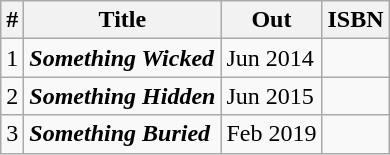<table class="wikitable sortable">
<tr>
<th>#</th>
<th>Title</th>
<th>Out</th>
<th class="unsortable">ISBN</th>
</tr>
<tr>
<td>1</td>
<td><strong><em>Something Wicked</em></strong></td>
<td>Jun 2014</td>
<td></td>
</tr>
<tr>
<td>2</td>
<td><strong><em>Something Hidden</em></strong></td>
<td>Jun 2015</td>
<td></td>
</tr>
<tr>
<td>3</td>
<td><strong><em>Something Buried</em></strong></td>
<td>Feb 2019</td>
<td></td>
</tr>
</table>
